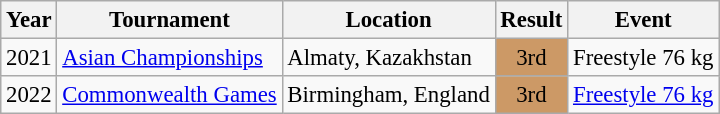<table class="wikitable" style="font-size:95%;">
<tr>
<th>Year</th>
<th>Tournament</th>
<th>Location</th>
<th>Result</th>
<th>Event</th>
</tr>
<tr>
<td>2021</td>
<td><a href='#'>Asian Championships</a></td>
<td>Almaty, Kazakhstan</td>
<td align="center" bgcolor="cc9966">3rd</td>
<td>Freestyle 76 kg</td>
</tr>
<tr>
<td>2022</td>
<td><a href='#'>Commonwealth Games</a></td>
<td>Birmingham, England</td>
<td align="center" bgcolor="cc9966">3rd</td>
<td><a href='#'>Freestyle 76 kg</a></td>
</tr>
</table>
